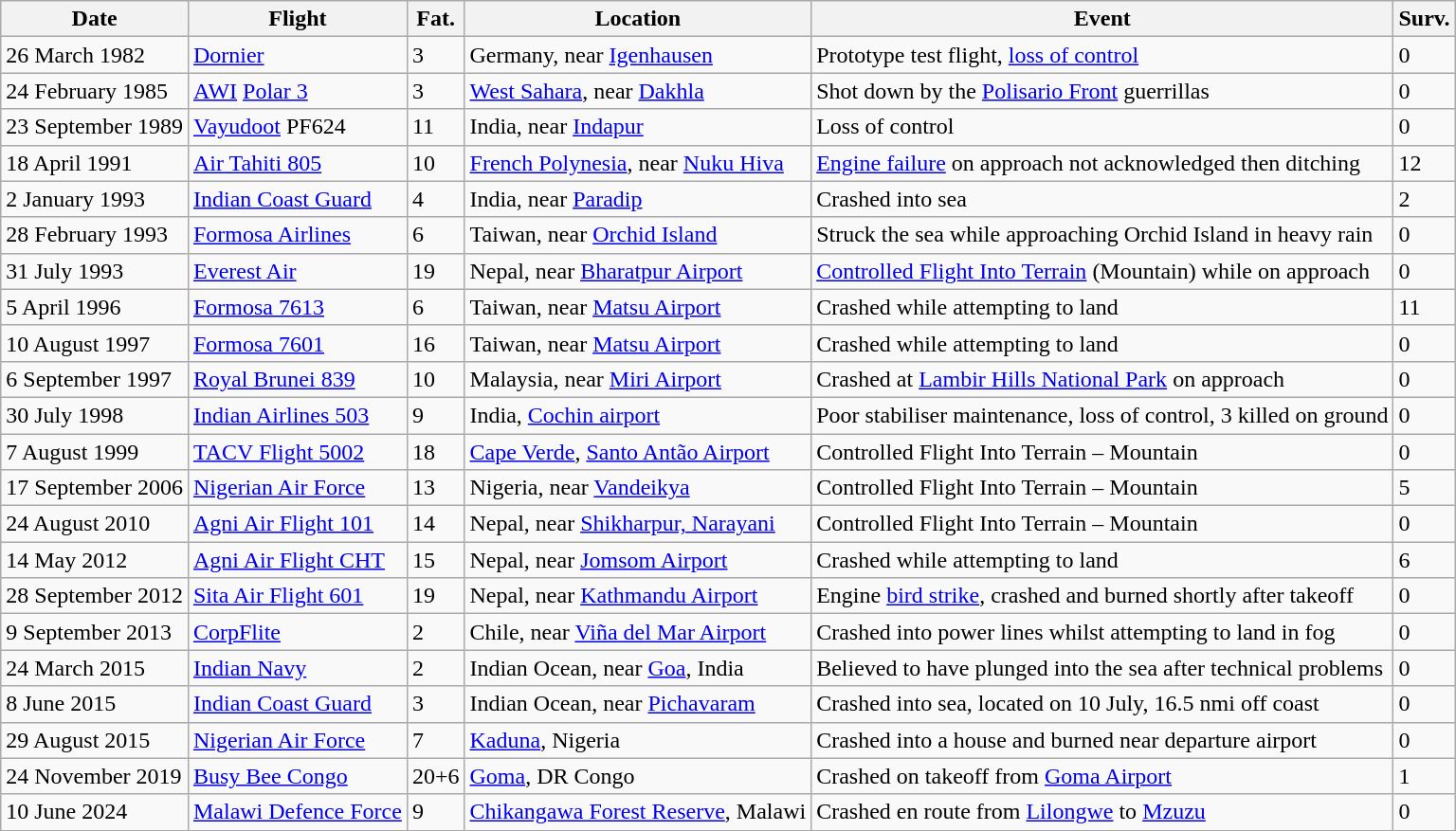<table class="wikitable sortable">
<tr>
<th>Date</th>
<th>Flight</th>
<th>Fat.</th>
<th>Location</th>
<th>Event</th>
<th>Surv.</th>
</tr>
<tr>
<td>26 March 1982</td>
<td><a href='#'>Dornier</a></td>
<td>3</td>
<td>Germany, near <a href='#'>Igenhausen</a></td>
<td>Prototype test flight, <a href='#'>loss of control</a></td>
<td>0</td>
</tr>
<tr>
<td>24 February 1985</td>
<td><a href='#'>AWI</a> <a href='#'>Polar 3</a></td>
<td>3</td>
<td><a href='#'>West Sahara</a>, near <a href='#'>Dakhla</a></td>
<td>Shot down by the <a href='#'>Polisario Front</a> guerrillas</td>
<td>0</td>
</tr>
<tr>
<td>23 September 1989</td>
<td><a href='#'>Vayudoot</a> PF624</td>
<td>11</td>
<td>India, near <a href='#'>Indapur</a></td>
<td>Loss of control</td>
<td>0</td>
</tr>
<tr>
<td>18 April 1991</td>
<td><a href='#'>Air Tahiti 805</a></td>
<td>10</td>
<td><a href='#'>French Polynesia</a>, near <a href='#'>Nuku Hiva</a></td>
<td><a href='#'>Engine failure</a> on approach not acknowledged then ditching</td>
<td>12</td>
</tr>
<tr>
<td>2 January 1993</td>
<td><a href='#'>Indian Coast Guard</a></td>
<td>4</td>
<td>India, near <a href='#'>Paradip</a></td>
<td>Crashed into sea</td>
<td>2</td>
</tr>
<tr>
<td>28 February 1993</td>
<td><a href='#'>Formosa Airlines</a></td>
<td>6</td>
<td>Taiwan, near <a href='#'>Orchid Island</a></td>
<td>Struck the sea while approaching Orchid Island in heavy rain</td>
<td>0</td>
</tr>
<tr>
<td>31 July 1993</td>
<td><a href='#'>Everest Air</a></td>
<td>19</td>
<td>Nepal, near <a href='#'>Bharatpur Airport</a></td>
<td><a href='#'>Controlled Flight Into Terrain</a> (Mountain) while on approach</td>
<td>0</td>
</tr>
<tr>
<td>5 April 1996</td>
<td><a href='#'>Formosa 7613</a></td>
<td>6</td>
<td>Taiwan, near <a href='#'>Matsu Airport</a></td>
<td>Crashed while attempting to land</td>
<td>11</td>
</tr>
<tr>
<td>10 August 1997</td>
<td><a href='#'>Formosa 7601</a></td>
<td>16</td>
<td>Taiwan, near <a href='#'>Matsu Airport</a></td>
<td>Crashed while attempting to land</td>
<td>0</td>
</tr>
<tr>
<td>6 September 1997</td>
<td><a href='#'>Royal Brunei 839</a></td>
<td>10</td>
<td>Malaysia, near <a href='#'>Miri Airport</a></td>
<td>Crashed at <a href='#'>Lambir Hills National Park</a> on approach</td>
<td>0</td>
</tr>
<tr>
<td>30 July 1998</td>
<td><a href='#'>Indian Airlines 503</a></td>
<td>9</td>
<td>India, <a href='#'>Cochin airport</a></td>
<td>Poor stabiliser maintenance, loss of control, 3 killed on ground</td>
<td>0</td>
</tr>
<tr>
<td>7 August 1999</td>
<td><a href='#'>TACV Flight 5002</a></td>
<td>18</td>
<td><a href='#'>Cape Verde</a>, <a href='#'>Santo Antão Airport</a></td>
<td>Controlled Flight Into Terrain – Mountain</td>
<td>0</td>
</tr>
<tr>
<td>17 September 2006</td>
<td><a href='#'>Nigerian Air Force</a></td>
<td>13</td>
<td>Nigeria, near <a href='#'>Vandeikya</a></td>
<td>Controlled Flight Into Terrain – Mountain</td>
<td>5</td>
</tr>
<tr>
<td>24 August 2010</td>
<td><a href='#'>Agni Air Flight 101</a></td>
<td>14</td>
<td>Nepal, near <a href='#'>Shikharpur, Narayani</a></td>
<td>Controlled Flight Into Terrain – Mountain</td>
<td>0</td>
</tr>
<tr>
<td>14 May 2012</td>
<td><a href='#'>Agni Air Flight CHT</a></td>
<td>15</td>
<td>Nepal, near <a href='#'>Jomsom Airport</a></td>
<td>Crashed while attempting to land</td>
<td>6</td>
</tr>
<tr>
<td>28 September 2012</td>
<td><a href='#'>Sita Air Flight 601</a></td>
<td>19</td>
<td>Nepal, near <a href='#'>Kathmandu Airport</a></td>
<td>Engine <a href='#'>bird strike</a>, crashed and burned shortly after takeoff</td>
<td>0</td>
</tr>
<tr>
<td>9 September 2013</td>
<td><a href='#'>CorpFlite</a></td>
<td>2</td>
<td>Chile, near <a href='#'>Viña del Mar Airport</a></td>
<td>Crashed into power lines whilst attempting to land in fog</td>
<td>0</td>
</tr>
<tr>
<td>24 March 2015</td>
<td><a href='#'>Indian Navy</a></td>
<td>2</td>
<td>Indian Ocean, near <a href='#'>Goa</a>, India</td>
<td>Believed to have plunged into the sea after technical problems</td>
<td>0</td>
</tr>
<tr>
<td>8 June 2015</td>
<td><a href='#'>Indian Coast Guard</a></td>
<td>3</td>
<td>Indian Ocean, near <a href='#'>Pichavaram</a></td>
<td>Crashed into sea, located on 10 July, 16.5 nmi off coast</td>
<td>0</td>
</tr>
<tr>
<td>29 August 2015</td>
<td><a href='#'>Nigerian Air Force</a></td>
<td>7</td>
<td><a href='#'>Kaduna</a>, Nigeria</td>
<td>Crashed into a house and burned near departure airport</td>
<td>0</td>
</tr>
<tr>
<td>24 November 2019</td>
<td><a href='#'>Busy Bee Congo</a></td>
<td>20+6</td>
<td><a href='#'>Goma</a>, DR Congo</td>
<td>Crashed on takeoff from <a href='#'>Goma Airport</a></td>
<td>1</td>
</tr>
<tr>
<td>10 June 2024</td>
<td><a href='#'>Malawi Defence Force</a></td>
<td>9</td>
<td><a href='#'>Chikangawa Forest Reserve</a>, Malawi</td>
<td>Crashed en route from <a href='#'>Lilongwe</a> to <a href='#'>Mzuzu</a></td>
<td>0</td>
</tr>
</table>
